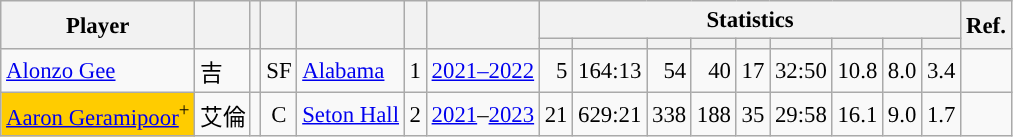<table class="wikitable sortable" style="font-size:95%; text-align:right;">
<tr>
<th rowspan="2">Player</th>
<th rowspan="2"></th>
<th rowspan="2"></th>
<th rowspan="2"></th>
<th rowspan="2"></th>
<th rowspan="2"></th>
<th rowspan="2"></th>
<th colspan="9">Statistics</th>
<th rowspan="2">Ref.</th>
</tr>
<tr>
<th></th>
<th></th>
<th></th>
<th></th>
<th></th>
<th></th>
<th></th>
<th></th>
<th></th>
</tr>
<tr>
<td align="left"><a href='#'>Alonzo Gee</a></td>
<td align="left">吉</td>
<td align="center"></td>
<td align="center">SF</td>
<td align="left"><a href='#'>Alabama</a></td>
<td align="center">1</td>
<td align="center"><a href='#'>2021–2022</a></td>
<td>5</td>
<td>164:13</td>
<td>54</td>
<td>40</td>
<td>17</td>
<td>32:50</td>
<td>10.8</td>
<td>8.0</td>
<td>3.4</td>
<td align="center"></td>
</tr>
<tr>
<td align="left" bgcolor="#FFCC00"><a href='#'>Aaron Geramipoor</a><sup>+</sup></td>
<td align="left">艾倫</td>
<td align="center"></td>
<td align="center">C</td>
<td align="left"><a href='#'>Seton Hall</a></td>
<td align="center">2</td>
<td align="center"><a href='#'>2021</a>–<a href='#'>2023</a></td>
<td>21</td>
<td>629:21</td>
<td>338</td>
<td>188</td>
<td>35</td>
<td>29:58</td>
<td>16.1</td>
<td>9.0</td>
<td>1.7</td>
<td align="center"></td>
</tr>
</table>
